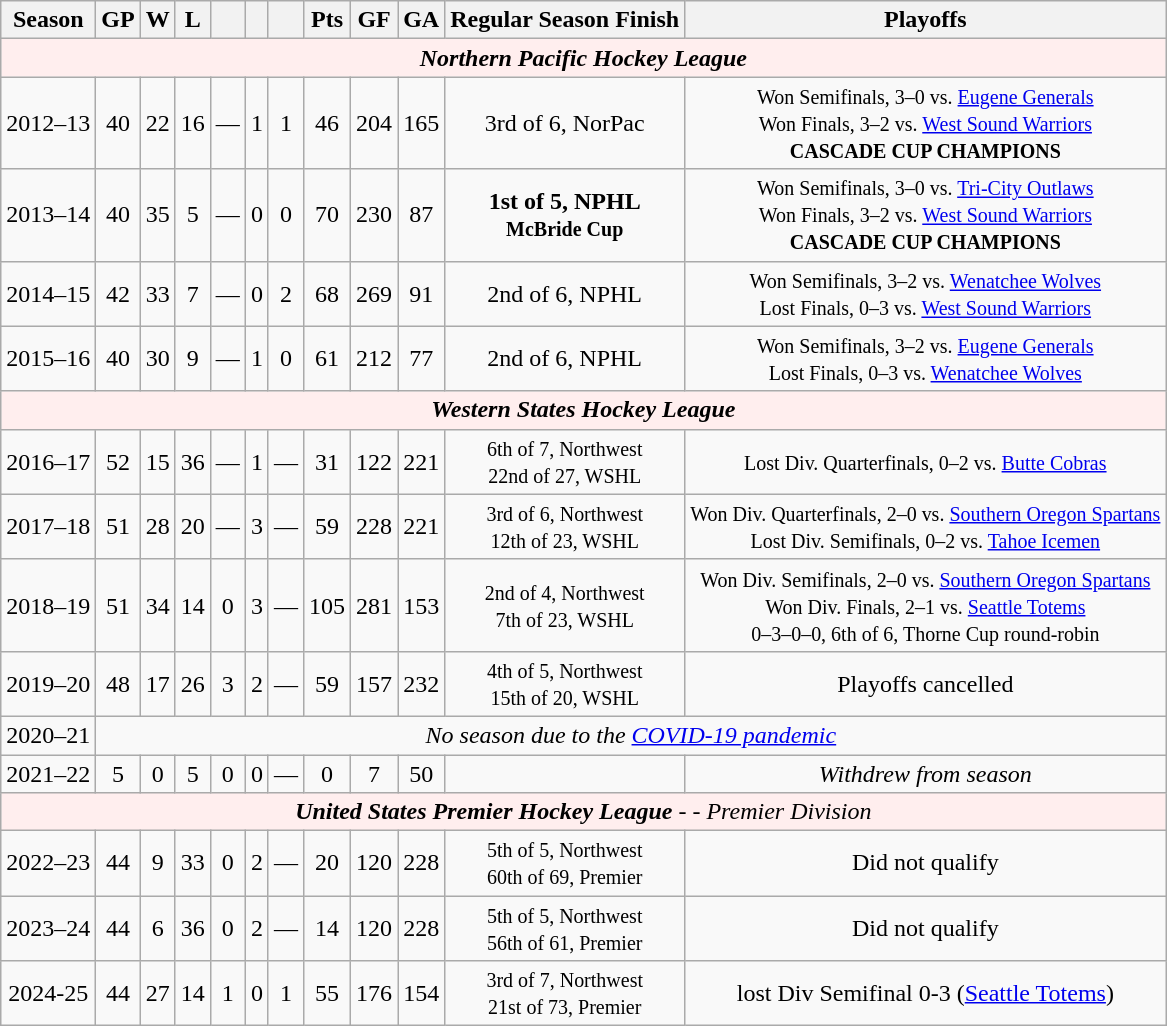<table class="wikitable" style="text-align:center">
<tr>
<th>Season</th>
<th>GP</th>
<th>W</th>
<th>L</th>
<th></th>
<th></th>
<th></th>
<th>Pts</th>
<th>GF</th>
<th>GA</th>
<th>Regular Season Finish</th>
<th>Playoffs</th>
</tr>
<tr bgcolor="#ffeeee">
<td colspan="12"><strong><em>Northern Pacific Hockey League</em></strong></td>
</tr>
<tr>
<td>2012–13</td>
<td>40</td>
<td>22</td>
<td>16</td>
<td>—</td>
<td>1</td>
<td>1</td>
<td>46</td>
<td>204</td>
<td>165</td>
<td>3rd of 6, NorPac</td>
<td><small>Won Semifinals, 3–0 vs. <a href='#'>Eugene Generals</a><br>Won Finals, 3–2 vs. <a href='#'>West Sound Warriors</a><br><strong>CASCADE CUP CHAMPIONS</strong></small></td>
</tr>
<tr>
<td>2013–14</td>
<td>40</td>
<td>35</td>
<td>5</td>
<td>—</td>
<td>0</td>
<td>0</td>
<td>70</td>
<td>230</td>
<td>87</td>
<td><strong>1st of 5, NPHL</strong><br><small><strong>McBride Cup</strong></small></td>
<td><small>Won Semifinals, 3–0 vs. <a href='#'>Tri-City Outlaws</a><br>Won Finals, 3–2 vs. <a href='#'>West Sound Warriors</a><br><strong>CASCADE CUP CHAMPIONS</strong></small></td>
</tr>
<tr>
<td>2014–15</td>
<td>42</td>
<td>33</td>
<td>7</td>
<td>—</td>
<td>0</td>
<td>2</td>
<td>68</td>
<td>269</td>
<td>91</td>
<td>2nd of 6, NPHL</td>
<td><small>Won Semifinals, 3–2 vs. <a href='#'>Wenatchee Wolves</a><br>Lost Finals, 0–3 vs. <a href='#'>West Sound Warriors</a></small></td>
</tr>
<tr>
<td>2015–16</td>
<td>40</td>
<td>30</td>
<td>9</td>
<td>—</td>
<td>1</td>
<td>0</td>
<td>61</td>
<td>212</td>
<td>77</td>
<td>2nd of 6, NPHL</td>
<td><small>Won Semifinals, 3–2 vs. <a href='#'>Eugene Generals</a><br>Lost Finals, 0–3 vs. <a href='#'>Wenatchee Wolves</a></small></td>
</tr>
<tr bgcolor="#ffeeee">
<td colspan="12"><strong><em>Western States Hockey League</em></strong></td>
</tr>
<tr>
<td>2016–17</td>
<td>52</td>
<td>15</td>
<td>36</td>
<td>—</td>
<td>1</td>
<td>—</td>
<td>31</td>
<td>122</td>
<td>221</td>
<td><small>6th of 7, Northwest<br>22nd of 27, WSHL</small></td>
<td><small>Lost Div. Quarterfinals, 0–2 vs. <a href='#'>Butte Cobras</a></small></td>
</tr>
<tr>
<td>2017–18</td>
<td>51</td>
<td>28</td>
<td>20</td>
<td>—</td>
<td>3</td>
<td>—</td>
<td>59</td>
<td>228</td>
<td>221</td>
<td><small>3rd of 6, Northwest<br>12th of 23, WSHL</small></td>
<td><small>Won Div. Quarterfinals, 2–0 vs. <a href='#'>Southern Oregon Spartans</a><br>Lost Div. Semifinals, 0–2 vs. <a href='#'>Tahoe Icemen</a></small></td>
</tr>
<tr>
<td>2018–19</td>
<td>51</td>
<td>34</td>
<td>14</td>
<td>0</td>
<td>3</td>
<td>—</td>
<td>105</td>
<td>281</td>
<td>153</td>
<td><small>2nd of 4, Northwest<br>7th of 23, WSHL</small></td>
<td><small>Won Div. Semifinals, 2–0 vs. <a href='#'>Southern Oregon Spartans</a><br>Won Div. Finals, 2–1 vs. <a href='#'>Seattle Totems</a><br>0–3–0–0, 6th of 6, Thorne Cup round-robin<br></small></td>
</tr>
<tr>
<td>2019–20</td>
<td>48</td>
<td>17</td>
<td>26</td>
<td>3</td>
<td>2</td>
<td>—</td>
<td>59</td>
<td>157</td>
<td>232</td>
<td><small>4th of 5, Northwest<br>15th of 20, WSHL</small></td>
<td>Playoffs cancelled</td>
</tr>
<tr>
<td>2020–21</td>
<td colspan=11><em>No season due to the <a href='#'>COVID-19 pandemic</a></em></td>
</tr>
<tr>
<td>2021–22</td>
<td>5</td>
<td>0</td>
<td>5</td>
<td>0</td>
<td>0</td>
<td>—</td>
<td>0</td>
<td>7</td>
<td>50</td>
<td></td>
<td><em>Withdrew from season</em></td>
</tr>
<tr bgcolor="#ffeeee">
<td colspan="12"><strong><em>United States Premier Hockey League</em></strong> - -  <em>Premier Division</em></td>
</tr>
<tr>
<td>2022–23</td>
<td>44</td>
<td>9</td>
<td>33</td>
<td>0</td>
<td>2</td>
<td>—</td>
<td>20</td>
<td>120</td>
<td>228</td>
<td><small>5th of 5, Northwest<br>60th of 69, Premier</small></td>
<td>Did not qualify</td>
</tr>
<tr>
<td>2023–24</td>
<td>44</td>
<td>6</td>
<td>36</td>
<td>0</td>
<td>2</td>
<td>—</td>
<td>14</td>
<td>120</td>
<td>228</td>
<td><small>5th of 5, Northwest<br>56th of 61, Premier</small></td>
<td>Did not qualify</td>
</tr>
<tr>
<td>2024-25</td>
<td>44</td>
<td>27</td>
<td>14</td>
<td>1</td>
<td>0</td>
<td>1</td>
<td>55</td>
<td>176</td>
<td>154</td>
<td><small>3rd of 7, Northwest<br>21st of 73, Premier</small></td>
<td>lost Div Semifinal 0-3 (<a href='#'>Seattle Totems</a>)</td>
</tr>
</table>
